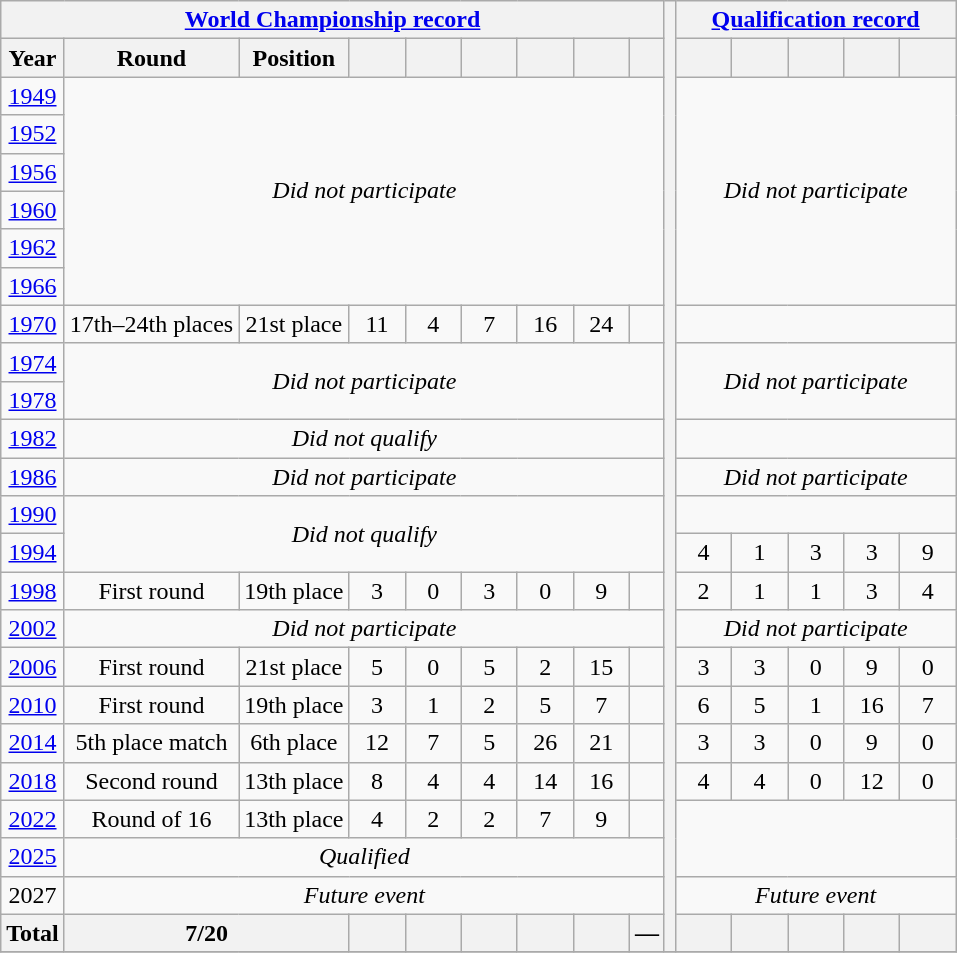<table class="wikitable" style="text-align: center;">
<tr>
<th colspan=9><a href='#'>World Championship record</a></th>
<th rowspan=25></th>
<th colspan=5><a href='#'>Qualification record</a></th>
</tr>
<tr>
<th>Year</th>
<th>Round</th>
<th>Position</th>
<th width=30></th>
<th width=30></th>
<th width=30></th>
<th width=30></th>
<th width=30></th>
<th></th>
<th width=30></th>
<th width=30></th>
<th width=30></th>
<th width=30></th>
<th width=30></th>
</tr>
<tr>
<td> <a href='#'>1949</a></td>
<td rowspan=6 colspan=8><em>Did not participate</em></td>
<td rowspan=6 colspan=5><em>Did not participate</em></td>
</tr>
<tr>
<td> <a href='#'>1952</a></td>
</tr>
<tr>
<td> <a href='#'>1956</a></td>
</tr>
<tr>
<td> <a href='#'>1960</a></td>
</tr>
<tr>
<td> <a href='#'>1962</a></td>
</tr>
<tr>
<td> <a href='#'>1966</a></td>
</tr>
<tr>
<td> <a href='#'>1970</a></td>
<td>17th–24th places</td>
<td>21st place</td>
<td>11</td>
<td>4</td>
<td>7</td>
<td>16</td>
<td>24</td>
<td></td>
<td colspan=5></td>
</tr>
<tr>
<td> <a href='#'>1974</a></td>
<td rowspan=2 colspan=8><em>Did not participate</em></td>
<td rowspan=2 colspan=5><em>Did not participate</em></td>
</tr>
<tr>
<td> <a href='#'>1978</a></td>
</tr>
<tr>
<td> <a href='#'>1982</a></td>
<td colspan=8><em>Did not qualify</em></td>
<td colspan=5></td>
</tr>
<tr>
<td> <a href='#'>1986</a></td>
<td colspan=8><em>Did not participate</em></td>
<td colspan=5><em>Did not participate</em></td>
</tr>
<tr>
<td> <a href='#'>1990</a></td>
<td rowspan=2 colspan=8><em>Did not qualify</em></td>
<td colspan=5></td>
</tr>
<tr>
<td> <a href='#'>1994</a></td>
<td>4</td>
<td>1</td>
<td>3</td>
<td>3</td>
<td>9</td>
</tr>
<tr>
<td> <a href='#'>1998</a></td>
<td>First round</td>
<td>19th place</td>
<td>3</td>
<td>0</td>
<td>3</td>
<td>0</td>
<td>9</td>
<td></td>
<td>2</td>
<td>1</td>
<td>1</td>
<td>3</td>
<td>4</td>
</tr>
<tr>
<td> <a href='#'>2002</a></td>
<td colspan=8><em>Did not participate</em></td>
<td colspan=5><em>Did not participate</em></td>
</tr>
<tr>
<td> <a href='#'>2006</a></td>
<td>First round</td>
<td>21st place</td>
<td>5</td>
<td>0</td>
<td>5</td>
<td>2</td>
<td>15</td>
<td></td>
<td>3</td>
<td>3</td>
<td>0</td>
<td>9</td>
<td>0</td>
</tr>
<tr>
<td> <a href='#'>2010</a></td>
<td>First round</td>
<td>19th place</td>
<td>3</td>
<td>1</td>
<td>2</td>
<td>5</td>
<td>7</td>
<td></td>
<td>6</td>
<td>5</td>
<td>1</td>
<td>16</td>
<td>7</td>
</tr>
<tr>
<td> <a href='#'>2014</a></td>
<td>5th place match</td>
<td>6th place</td>
<td>12</td>
<td>7</td>
<td>5</td>
<td>26</td>
<td>21</td>
<td></td>
<td>3</td>
<td>3</td>
<td>0</td>
<td>9</td>
<td>0</td>
</tr>
<tr>
<td>  <a href='#'>2018</a></td>
<td>Second round</td>
<td>13th place</td>
<td>8</td>
<td>4</td>
<td>4</td>
<td>14</td>
<td>16</td>
<td></td>
<td>4</td>
<td>4</td>
<td>0</td>
<td>12</td>
<td>0</td>
</tr>
<tr>
<td>  <a href='#'>2022</a></td>
<td>Round of 16</td>
<td>13th place</td>
<td>4</td>
<td>2</td>
<td>2</td>
<td>7</td>
<td>9</td>
<td></td>
<td colspan=5 rowspan=2></td>
</tr>
<tr>
<td> <a href='#'>2025</a></td>
<td colspan=8><em>Qualified</em></td>
</tr>
<tr>
<td> 2027</td>
<td colspan=8><em>Future event</em></td>
<td colspan=5><em>Future event</em></td>
</tr>
<tr>
<th>Total</th>
<th colspan=2>7/20</th>
<th></th>
<th></th>
<th></th>
<th></th>
<th></th>
<th>—</th>
<th></th>
<th></th>
<th></th>
<th></th>
<th></th>
</tr>
<tr>
</tr>
</table>
